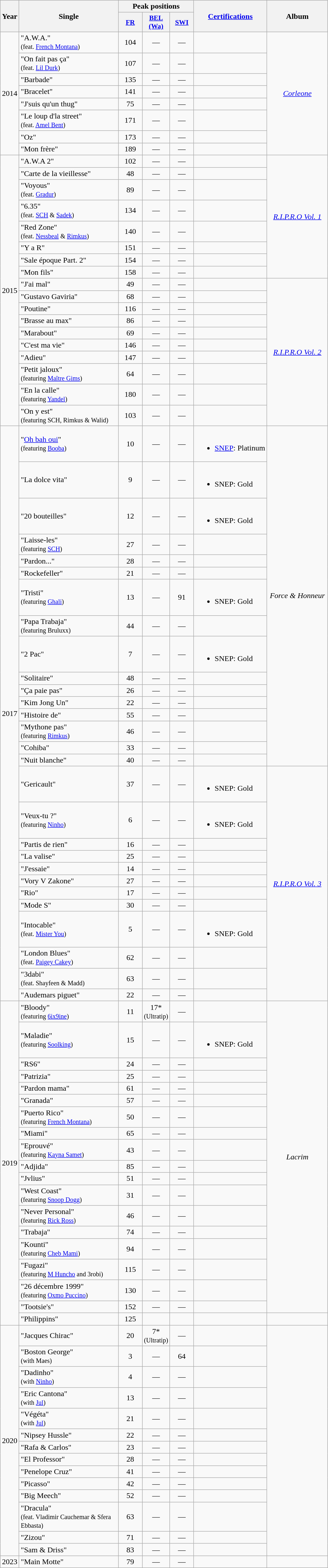<table class="wikitable">
<tr>
<th align="center" rowspan="2" width="10">Year</th>
<th align="center" rowspan="2" width="200">Single</th>
<th align="center" colspan="3" width="30">Peak positions</th>
<th scope="col" rowspan="2"><a href='#'>Certifications</a></th>
<th align="center" rowspan="2" width="120">Album</th>
</tr>
<tr>
<th scope="col" style="width:3em;font-size:90%;"><a href='#'>FR</a><br></th>
<th scope="col" style="width:3em;font-size:90%;"><a href='#'>BEL <br>(Wa)</a><br></th>
<th scope="col" style="width:3em;font-size:90%;"><a href='#'>SWI</a><br></th>
</tr>
<tr>
<td align="center" rowspan="8">2014</td>
<td>"A.W.A." <br><small>(feat. <a href='#'>French Montana</a>)</small></td>
<td align="center">104</td>
<td align="center">—</td>
<td align="center">—</td>
<td></td>
<td align="center" rowspan=8><em><a href='#'>Corleone</a></em></td>
</tr>
<tr>
<td>"On fait pas ça" <br><small>(feat. <a href='#'>Lil Durk</a>)</small></td>
<td align="center">107</td>
<td align="center">—</td>
<td align="center">—</td>
<td></td>
</tr>
<tr>
<td>"Barbade"</td>
<td align="center">135</td>
<td align="center">—</td>
<td align="center">—</td>
<td></td>
</tr>
<tr>
<td>"Bracelet"</td>
<td align="center">141</td>
<td align="center">—</td>
<td align="center">—</td>
<td></td>
</tr>
<tr>
<td>"J'suis qu'un thug"</td>
<td align="center">75</td>
<td align="center">—</td>
<td align="center">—</td>
<td></td>
</tr>
<tr>
<td>"Le loup d'la street" <br><small>(feat. <a href='#'>Amel Bent</a>)</small></td>
<td align="center">171</td>
<td align="center">—</td>
<td align="center">—</td>
<td></td>
</tr>
<tr>
<td>"Oz"</td>
<td align="center">173</td>
<td align="center">—</td>
<td align="center">—</td>
<td></td>
</tr>
<tr>
<td>"Mon frère"</td>
<td align="center">189</td>
<td align="center">—</td>
<td align="center">—</td>
<td></td>
</tr>
<tr>
<td align="center" rowspan="18">2015</td>
<td>"A.W.A 2"</td>
<td align="center">102</td>
<td align="center">—</td>
<td align="center">—</td>
<td></td>
<td align="center" rowspan=8><em><a href='#'>R.I.P.R.O Vol. 1</a></em></td>
</tr>
<tr>
<td>"Carte de la vieillesse"</td>
<td align="center">48</td>
<td align="center">—</td>
<td align="center">—</td>
<td></td>
</tr>
<tr>
<td>"Voyous"<br><small>(feat. <a href='#'>Gradur</a>)</small></td>
<td align="center">89</td>
<td align="center">—</td>
<td align="center">—</td>
<td></td>
</tr>
<tr>
<td>"6.35"<br><small>(feat. <a href='#'>SCH</a> & <a href='#'>Sadek</a>)</small></td>
<td align="center">134</td>
<td align="center">—</td>
<td align="center">—</td>
<td></td>
</tr>
<tr>
<td>"Red Zone"<br><small>(feat. <a href='#'>Nessbeal</a> & <a href='#'>Rimkus</a>)</small></td>
<td align="center">140</td>
<td align="center">—</td>
<td align="center">—</td>
<td></td>
</tr>
<tr>
<td>"Y a R"</td>
<td align="center">151</td>
<td align="center">—</td>
<td align="center">—</td>
<td></td>
</tr>
<tr>
<td>"Sale époque Part. 2"</td>
<td align="center">154</td>
<td align="center">—</td>
<td align="center">—</td>
<td></td>
</tr>
<tr>
<td>"Mon fils"</td>
<td align="center">158</td>
<td align="center">—</td>
<td align="center">—</td>
<td></td>
</tr>
<tr>
<td>"J'ai mal"</td>
<td align="center">49</td>
<td align="center">—</td>
<td align="center">—</td>
<td></td>
<td align="center" rowspan="10"><em><a href='#'>R.I.P.R.O Vol. 2</a></em></td>
</tr>
<tr>
<td>"Gustavo Gaviria"</td>
<td align="center">68</td>
<td align="center">—</td>
<td align="center">—</td>
<td></td>
</tr>
<tr>
<td>"Poutine"</td>
<td align="center">116</td>
<td align="center">—</td>
<td align="center">—</td>
<td></td>
</tr>
<tr>
<td>"Brasse au max"</td>
<td align="center">86</td>
<td align="center">—</td>
<td align="center">—</td>
<td></td>
</tr>
<tr>
<td>"Marabout"</td>
<td align="center">69</td>
<td align="center">—</td>
<td align="center">—</td>
<td></td>
</tr>
<tr>
<td>"C'est ma vie"</td>
<td align="center">146</td>
<td align="center">—</td>
<td align="center">—</td>
<td></td>
</tr>
<tr>
<td>"Adieu"</td>
<td align="center">147</td>
<td align="center">—</td>
<td align="center">—</td>
<td></td>
</tr>
<tr>
<td>"Petit jaloux"<br><small>(featuring <a href='#'>Maître Gims</a>)</small></td>
<td align="center">64</td>
<td align="center">—</td>
<td align="center">—</td>
<td></td>
</tr>
<tr>
<td>"En la calle" <br><small>(featuring <a href='#'>Yandel</a>)</small></td>
<td align="center">180</td>
<td align="center">—</td>
<td align="center">—</td>
<td></td>
</tr>
<tr>
<td>"On y est" <br><small>(featuring SCH, Rimkus & Walid)</small></td>
<td align="center">103</td>
<td align="center">—</td>
<td align="center">—</td>
<td></td>
</tr>
<tr>
<td align="center" rowspan="28">2017</td>
<td>"<a href='#'>Oh bah oui</a>" <br><small>(featuring <a href='#'>Booba</a>)</small></td>
<td align="center">10</td>
<td align="center">—</td>
<td align="center">—</td>
<td><br><ul><li><a href='#'>SNEP</a>: Platinum</li></ul></td>
<td align="center" rowspan=16><em>Force & Honneur</em></td>
</tr>
<tr>
<td>"La dolce vita"</td>
<td align="center">9</td>
<td align="center">—</td>
<td align="center">—</td>
<td><br><ul><li>SNEP: Gold</li></ul></td>
</tr>
<tr>
<td>"20 bouteilles"</td>
<td align="center">12</td>
<td align="center">—</td>
<td align="center">—</td>
<td><br><ul><li>SNEP: Gold</li></ul></td>
</tr>
<tr>
<td>"Laisse-les" <br><small>(featuring <a href='#'>SCH</a>)</small></td>
<td align="center">27</td>
<td align="center">—</td>
<td align="center">—</td>
<td></td>
</tr>
<tr>
<td>"Pardon..."</td>
<td align="center">28</td>
<td align="center">—</td>
<td align="center">—</td>
<td></td>
</tr>
<tr>
<td>"Rockefeller"</td>
<td align="center">21</td>
<td align="center">—</td>
<td align="center">—</td>
<td></td>
</tr>
<tr>
<td>"Tristi" <br><small>(featuring <a href='#'>Ghali</a>)</small></td>
<td align="center">13</td>
<td align="center">—</td>
<td align="center">91</td>
<td><br><ul><li>SNEP: Gold</li></ul></td>
</tr>
<tr>
<td>"Papa Trabaja" <br><small>(featuring Bruluxx)</small></td>
<td align="center">44</td>
<td align="center">—</td>
<td align="center">—</td>
<td></td>
</tr>
<tr>
<td>"2 Pac"</td>
<td align="center">7</td>
<td align="center">—</td>
<td align="center">—</td>
<td><br><ul><li>SNEP: Gold</li></ul></td>
</tr>
<tr>
<td>"Solitaire"</td>
<td align="center">48</td>
<td align="center">—</td>
<td align="center">—</td>
<td></td>
</tr>
<tr>
<td>"Ça paie pas"</td>
<td align="center">26</td>
<td align="center">—</td>
<td align="center">—</td>
<td></td>
</tr>
<tr>
<td>"Kim Jong Un"</td>
<td align="center">22</td>
<td align="center">—</td>
<td align="center">—</td>
<td></td>
</tr>
<tr>
<td>"Histoire de"</td>
<td align="center">55</td>
<td align="center">—</td>
<td align="center">—</td>
<td></td>
</tr>
<tr>
<td>"Mythone pas" <br><small>(featuring <a href='#'>Rimkus</a>)</small></td>
<td align="center">46</td>
<td align="center">—</td>
<td align="center">—</td>
<td></td>
</tr>
<tr>
<td>"Cohiba"</td>
<td align="center">33</td>
<td align="center">—</td>
<td align="center">—</td>
<td></td>
</tr>
<tr>
<td>"Nuit blanche"</td>
<td align="center">40</td>
<td align="center">—</td>
<td align="center">—</td>
<td></td>
</tr>
<tr>
<td>"Gericault"</td>
<td align="center">37</td>
<td align="center">—</td>
<td align="center">—</td>
<td><br><ul><li>SNEP: Gold</li></ul></td>
<td align="center" rowspan=12><em><a href='#'>R.I.P.R.O Vol. 3</a></em></td>
</tr>
<tr>
<td>"Veux-tu ?"<br><small>(featuring <a href='#'>Ninho</a>)</small></td>
<td align="center">6</td>
<td align="center">—</td>
<td align="center">—</td>
<td><br><ul><li>SNEP: Gold</li></ul></td>
</tr>
<tr>
<td>"Partis de rien"</td>
<td align="center">16</td>
<td align="center">—</td>
<td align="center">—</td>
<td></td>
</tr>
<tr>
<td>"La valise"</td>
<td align="center">25</td>
<td align="center">—</td>
<td align="center">—</td>
<td></td>
</tr>
<tr>
<td>"J'essaie"</td>
<td align="center">14</td>
<td align="center">—</td>
<td align="center">—</td>
<td></td>
</tr>
<tr>
<td>"Vory V Zakone"</td>
<td align="center">27</td>
<td align="center">—</td>
<td align="center">—</td>
<td></td>
</tr>
<tr>
<td>"Rio"</td>
<td align="center">17</td>
<td align="center">—</td>
<td align="center">—</td>
<td></td>
</tr>
<tr>
<td>"Mode S"</td>
<td align="center">30</td>
<td align="center">—</td>
<td align="center">—</td>
<td></td>
</tr>
<tr>
<td>"Intocable"<br><small>(feat. <a href='#'>Mister You</a>)</small></td>
<td align="center">5</td>
<td align="center">—</td>
<td align="center">—</td>
<td><br><ul><li>SNEP: Gold</li></ul></td>
</tr>
<tr>
<td>"London Blues"<br><small>(feat. <a href='#'>Paigey Cakey</a>)</small></td>
<td align="center">62</td>
<td align="center">—</td>
<td align="center">—</td>
<td></td>
</tr>
<tr>
<td>"3dabi"<br><small>(feat. Shayfeen & Madd)</small></td>
<td align="center">63</td>
<td align="center">—</td>
<td align="center">—</td>
<td></td>
</tr>
<tr>
<td>"Audemars piguet"</td>
<td align="center">22</td>
<td align="center">—</td>
<td align="center">—</td>
<td></td>
</tr>
<tr>
<td align="center" rowspan="19">2019</td>
<td>"Bloody" <br><small>(featuring <a href='#'>6ix9ine</a>)</small></td>
<td align="center">11</td>
<td align="center">17*<br><small>(Ultratip)</small></td>
<td align="center">—</td>
<td></td>
<td align="center" rowspan="18"><em>Lacrim</em></td>
</tr>
<tr>
<td>"Maladie" <br><small>(featuring <a href='#'>Soolking</a>)</small></td>
<td align="center">15</td>
<td align="center">—</td>
<td align="center">—</td>
<td><br><ul><li>SNEP: Gold</li></ul></td>
</tr>
<tr>
<td>"RS6"</td>
<td align="center">24</td>
<td align="center">—</td>
<td align="center">—</td>
<td></td>
</tr>
<tr>
<td>"Patrizia"</td>
<td align="center">25</td>
<td align="center">—</td>
<td align="center">—</td>
<td></td>
</tr>
<tr>
<td>"Pardon mama"</td>
<td align="center">61</td>
<td align="center">—</td>
<td align="center">—</td>
<td></td>
</tr>
<tr>
<td>"Granada"</td>
<td align="center">57</td>
<td align="center">—</td>
<td align="center">—</td>
<td></td>
</tr>
<tr>
<td>"Puerto Rico" <br><small>(featuring <a href='#'>French Montana</a>)</small></td>
<td align="center">50</td>
<td align="center">—</td>
<td align="center">—</td>
<td></td>
</tr>
<tr>
<td>"Miami"</td>
<td align="center">65</td>
<td align="center">—</td>
<td align="center">—</td>
<td></td>
</tr>
<tr>
<td>"Eprouvé" <br><small>(featuring <a href='#'>Kayna Samet</a>)</small></td>
<td align="center">43</td>
<td align="center">—</td>
<td align="center">—</td>
<td></td>
</tr>
<tr>
<td>"Adjida"</td>
<td align="center">85</td>
<td align="center">—</td>
<td align="center">—</td>
<td></td>
</tr>
<tr>
<td>"Jvlius"</td>
<td align="center">51</td>
<td align="center">—</td>
<td align="center">—</td>
<td></td>
</tr>
<tr>
<td>"West Coast" <br><small>(featuring <a href='#'>Snoop Dogg</a>)</small></td>
<td align="center">31</td>
<td align="center">—</td>
<td align="center">—</td>
<td></td>
</tr>
<tr>
<td>"Never Personal" <br><small>(featuring <a href='#'>Rick Ross</a>)</small></td>
<td align="center">46</td>
<td align="center">—</td>
<td align="center">—</td>
<td></td>
</tr>
<tr>
<td>"Trabaja"</td>
<td align="center">74</td>
<td align="center">—</td>
<td align="center">—</td>
<td></td>
</tr>
<tr>
<td>"Kounti" <br><small>(featuring <a href='#'>Cheb Mami</a>)</small></td>
<td align="center">94</td>
<td align="center">—</td>
<td align="center">—</td>
<td></td>
</tr>
<tr>
<td>"Fugazi" <br><small>(featuring <a href='#'>M Huncho</a> and 3robi)</small></td>
<td align="center">115</td>
<td align="center">—</td>
<td align="center">—</td>
<td></td>
</tr>
<tr>
<td>"26 décembre 1999" <br><small>(featuring <a href='#'>Oxmo Puccino</a>)</small></td>
<td align="center">130</td>
<td align="center">—</td>
<td align="center">—</td>
<td></td>
</tr>
<tr>
<td>"Tootsie's"</td>
<td align="center">152</td>
<td align="center">—</td>
<td align="center">—</td>
<td></td>
</tr>
<tr>
<td>"Philippins"</td>
<td align="center">125<br></td>
<td align="center"></td>
<td align="center"></td>
<td></td>
<td align="center"></td>
</tr>
<tr>
<td align="center" rowspan=14>2020</td>
<td>"Jacques Chirac"</td>
<td align="center">20</td>
<td align="center">7*<br><small>(Ultratip)</small></td>
<td align="center">—</td>
<td></td>
<td align="center" rowspan=14></td>
</tr>
<tr>
<td>"Boston George" <br><small>(with Maes)</small></td>
<td align="center">3</td>
<td align="center">—</td>
<td align="center">64</td>
<td></td>
</tr>
<tr>
<td>"Dadinho" <br><small>(with <a href='#'>Ninho</a>)</small></td>
<td align="center">4</td>
<td align="center">—</td>
<td align="center">—</td>
<td></td>
</tr>
<tr>
<td>"Eric Cantona" <br><small>(with <a href='#'>Jul</a>)</small></td>
<td align="center">13</td>
<td align="center">—</td>
<td align="center">—</td>
<td></td>
</tr>
<tr>
<td>"Végéta" <br><small>(with <a href='#'>Jul</a>)</small></td>
<td align="center">21</td>
<td align="center">—</td>
<td align="center">—</td>
<td></td>
</tr>
<tr>
<td>"Nipsey Hussle"</td>
<td align="center">22</td>
<td align="center">—</td>
<td align="center">—</td>
<td></td>
</tr>
<tr>
<td>"Rafa & Carlos"</td>
<td align="center">23</td>
<td align="center">—</td>
<td align="center">—</td>
<td></td>
</tr>
<tr>
<td>"El Professor"</td>
<td align="center">28</td>
<td align="center">—</td>
<td align="center">—</td>
<td></td>
</tr>
<tr>
<td>"Penelope Cruz"</td>
<td align="center">41</td>
<td align="center">—</td>
<td align="center">—</td>
<td></td>
</tr>
<tr>
<td>"Picasso"</td>
<td align="center">42</td>
<td align="center">—</td>
<td align="center">—</td>
<td></td>
</tr>
<tr>
<td>"Big Meech"</td>
<td align="center">52</td>
<td align="center">—</td>
<td align="center">—</td>
<td></td>
</tr>
<tr>
<td>"Dracula"<br><small>(feat. Vladimir Cauchemar & Sfera Ebbasta)</small></td>
<td align="center">63</td>
<td align="center">—</td>
<td align="center">—</td>
<td></td>
</tr>
<tr>
<td>"Zizou"</td>
<td align="center">71</td>
<td align="center">—</td>
<td align="center">—</td>
<td></td>
</tr>
<tr>
<td>"Sam & Driss"</td>
<td align="center">83</td>
<td align="center">—</td>
<td align="center">—</td>
<td></td>
</tr>
<tr>
<td>2023</td>
<td>"Main Motte"</td>
<td align="center">79<br></td>
<td align="center">—</td>
<td align="center">—</td>
<td></td>
</tr>
</table>
